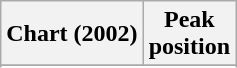<table class="wikitable sortable">
<tr>
<th align="center">Chart (2002)</th>
<th align="center">Peak<br>position</th>
</tr>
<tr>
</tr>
<tr>
</tr>
</table>
